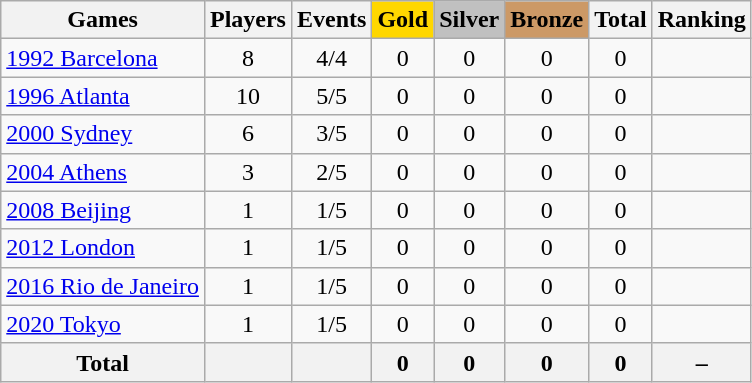<table class="wikitable sortable" style="text-align:center">
<tr>
<th>Games</th>
<th>Players</th>
<th>Events</th>
<th style="background-color:gold;">Gold</th>
<th style="background-color:silver;">Silver</th>
<th style="background-color:#c96;">Bronze</th>
<th>Total</th>
<th>Ranking</th>
</tr>
<tr>
<td align=left><a href='#'>1992 Barcelona</a></td>
<td>8</td>
<td>4/4</td>
<td>0</td>
<td>0</td>
<td>0</td>
<td>0</td>
<td></td>
</tr>
<tr>
<td align=left><a href='#'>1996 Atlanta</a></td>
<td>10</td>
<td>5/5</td>
<td>0</td>
<td>0</td>
<td>0</td>
<td>0</td>
<td></td>
</tr>
<tr>
<td align=left><a href='#'>2000 Sydney</a></td>
<td>6</td>
<td>3/5</td>
<td>0</td>
<td>0</td>
<td>0</td>
<td>0</td>
<td></td>
</tr>
<tr>
<td align=left><a href='#'>2004 Athens</a></td>
<td>3</td>
<td>2/5</td>
<td>0</td>
<td>0</td>
<td>0</td>
<td>0</td>
<td></td>
</tr>
<tr>
<td align=left><a href='#'>2008 Beijing</a></td>
<td>1</td>
<td>1/5</td>
<td>0</td>
<td>0</td>
<td>0</td>
<td>0</td>
<td></td>
</tr>
<tr>
<td align=left><a href='#'>2012 London</a></td>
<td>1</td>
<td>1/5</td>
<td>0</td>
<td>0</td>
<td>0</td>
<td>0</td>
<td></td>
</tr>
<tr>
<td align=left><a href='#'>2016 Rio de Janeiro</a></td>
<td>1</td>
<td>1/5</td>
<td>0</td>
<td>0</td>
<td>0</td>
<td>0</td>
<td></td>
</tr>
<tr>
<td align=left><a href='#'>2020 Tokyo</a></td>
<td>1</td>
<td>1/5</td>
<td>0</td>
<td>0</td>
<td>0</td>
<td>0</td>
<td></td>
</tr>
<tr>
<th>Total</th>
<th></th>
<th></th>
<th>0</th>
<th>0</th>
<th>0</th>
<th>0</th>
<th>–</th>
</tr>
</table>
